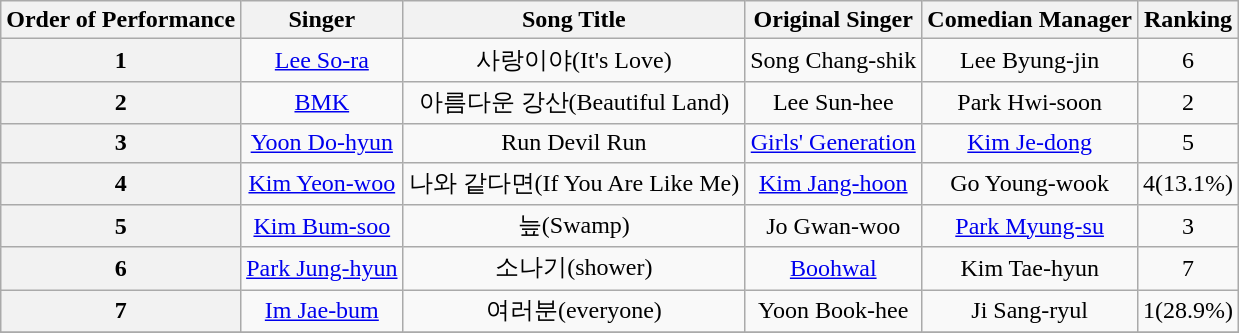<table class="wikitable">
<tr>
<th>Order of Performance</th>
<th>Singer</th>
<th>Song Title</th>
<th>Original Singer</th>
<th>Comedian Manager</th>
<th>Ranking</th>
</tr>
<tr align="center">
<th>1</th>
<td><a href='#'>Lee So-ra</a></td>
<td>사랑이야(It's Love)</td>
<td>Song Chang-shik</td>
<td>Lee Byung-jin</td>
<td>6</td>
</tr>
<tr align="center">
<th>2</th>
<td><a href='#'>BMK</a></td>
<td>아름다운 강산(Beautiful Land)</td>
<td>Lee Sun-hee</td>
<td>Park Hwi-soon</td>
<td>2</td>
</tr>
<tr align="center">
<th>3</th>
<td><a href='#'>Yoon Do-hyun</a></td>
<td>Run Devil Run</td>
<td><a href='#'>Girls' Generation</a></td>
<td><a href='#'>Kim Je-dong</a></td>
<td>5</td>
</tr>
<tr align="center">
<th>4</th>
<td><a href='#'>Kim Yeon-woo</a></td>
<td>나와 같다면(If You Are Like Me)</td>
<td><a href='#'>Kim Jang-hoon</a></td>
<td>Go Young-wook</td>
<td>4(13.1%)</td>
</tr>
<tr align="center">
<th>5</th>
<td><a href='#'>Kim Bum-soo</a></td>
<td>늪(Swamp)</td>
<td>Jo Gwan-woo</td>
<td><a href='#'>Park Myung-su</a></td>
<td>3</td>
</tr>
<tr align="center">
<th>6</th>
<td><a href='#'>Park Jung-hyun</a></td>
<td>소나기(shower)</td>
<td><a href='#'>Boohwal</a></td>
<td>Kim Tae-hyun</td>
<td>7</td>
</tr>
<tr align="center">
<th>7</th>
<td><a href='#'>Im Jae-bum</a></td>
<td>여러분(everyone)</td>
<td>Yoon Book-hee</td>
<td>Ji Sang-ryul</td>
<td>1(28.9%)</td>
</tr>
<tr>
</tr>
</table>
